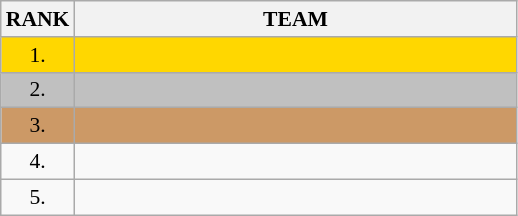<table class="wikitable" style="border-collapse: collapse; font-size: 90%;">
<tr>
<th>RANK</th>
<th align="center" style="width: 20em">TEAM</th>
</tr>
<tr bgcolor=gold>
<td align="center">1.</td>
<td> </td>
</tr>
<tr bgcolor=silver>
<td align="center">2.</td>
<td></td>
</tr>
<tr bgcolor=#cc9966>
<td align="center">3.</td>
<td></td>
</tr>
<tr>
<td align="center">4.</td>
<td></td>
</tr>
<tr>
<td align="center">5.</td>
<td></td>
</tr>
</table>
